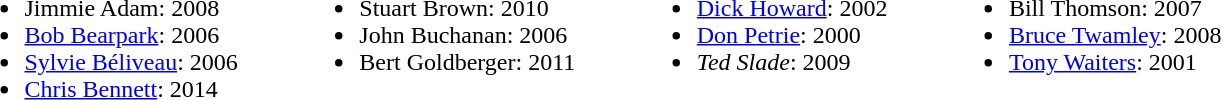<table>
<tr>
<td valign="top"><br><ul><li>Jimmie Adam: 2008</li><li><a href='#'>Bob Bearpark</a>: 2006</li><li><a href='#'>Sylvie Béliveau</a>: 2006</li><li><a href='#'>Chris Bennett</a>: 2014</li></ul></td>
<td width="33"> </td>
<td valign="top"><br><ul><li>Stuart Brown: 2010</li><li>John Buchanan: 2006</li><li>Bert Goldberger: 2011</li></ul></td>
<td width="33"> </td>
<td valign="top"><br><ul><li><a href='#'>Dick Howard</a>: 2002</li><li><a href='#'>Don Petrie</a>: 2000</li><li><em>Ted Slade</em>: 2009</li></ul></td>
<td width="33"> </td>
<td valign="top"><br><ul><li>Bill Thomson: 2007</li><li><a href='#'>Bruce Twamley</a>: 2008</li><li><a href='#'>Tony Waiters</a>: 2001</li></ul></td>
</tr>
</table>
